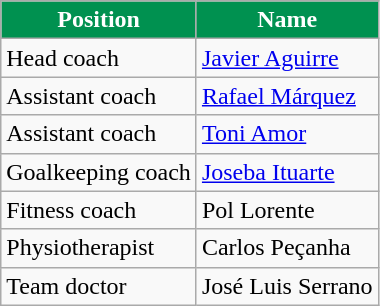<table class="wikitable">
<tr>
<th style="color:#FFFFFF;background:#009150">Position</th>
<th style="color:#FFFFFF;background:#009150">Name</th>
</tr>
<tr>
<td>Head coach</td>
<td> <a href='#'>Javier Aguirre</a></td>
</tr>
<tr>
<td>Assistant coach</td>
<td> <a href='#'>Rafael Márquez</a></td>
</tr>
<tr>
<td>Assistant coach</td>
<td> <a href='#'>Toni Amor</a></td>
</tr>
<tr>
<td>Goalkeeping coach</td>
<td> <a href='#'>Joseba Ituarte</a></td>
</tr>
<tr>
<td>Fitness coach</td>
<td> Pol Lorente</td>
</tr>
<tr>
<td>Physiotherapist</td>
<td> Carlos Peçanha</td>
</tr>
<tr>
<td>Team doctor</td>
<td> José Luis Serrano</td>
</tr>
</table>
